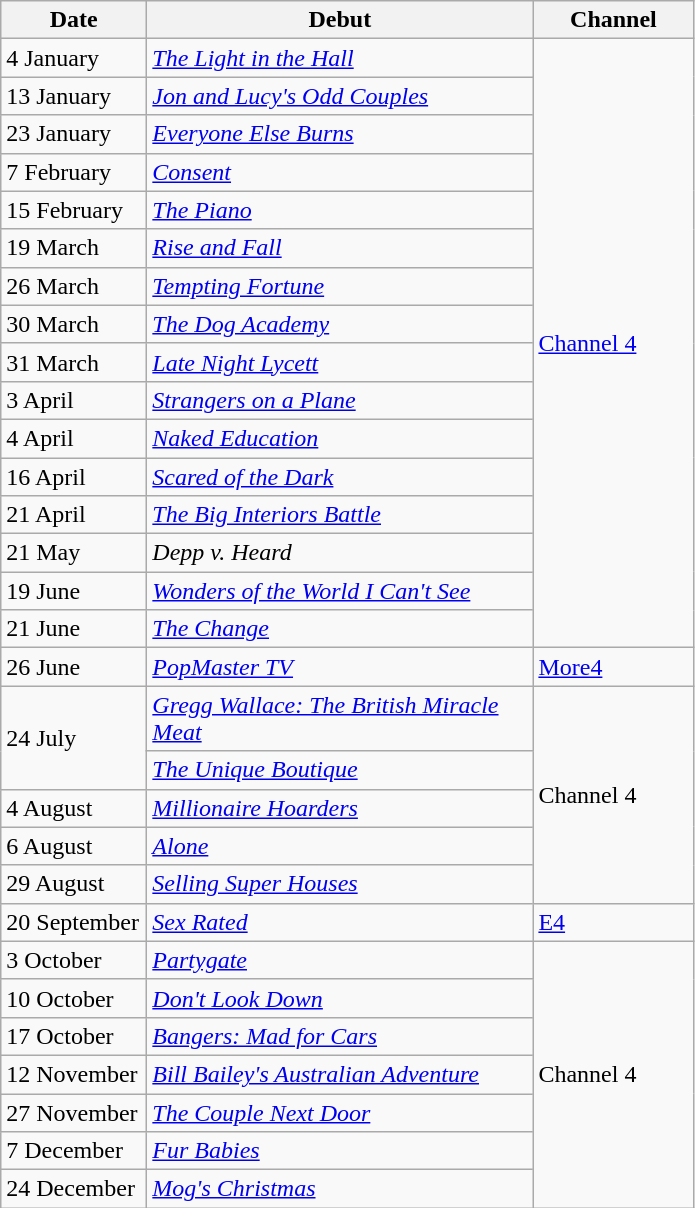<table class="wikitable">
<tr>
<th width=90>Date</th>
<th width=250>Debut</th>
<th width=100>Channel</th>
</tr>
<tr>
<td>4 January</td>
<td><em><a href='#'>The Light in the Hall</a></em></td>
<td rowspan="16"><a href='#'>Channel 4</a></td>
</tr>
<tr>
<td>13 January</td>
<td><em><a href='#'>Jon and Lucy's Odd Couples</a></em></td>
</tr>
<tr>
<td>23 January</td>
<td><em><a href='#'>Everyone Else Burns</a></em></td>
</tr>
<tr>
<td>7 February</td>
<td><em><a href='#'>Consent</a></em></td>
</tr>
<tr>
<td>15 February</td>
<td><em><a href='#'>The Piano</a></em></td>
</tr>
<tr>
<td>19 March</td>
<td><em><a href='#'>Rise and Fall</a></em></td>
</tr>
<tr>
<td>26 March</td>
<td><em><a href='#'>Tempting Fortune</a></em></td>
</tr>
<tr>
<td>30 March</td>
<td><em><a href='#'>The Dog Academy</a></em></td>
</tr>
<tr>
<td>31 March</td>
<td><em><a href='#'>Late Night Lycett</a></em></td>
</tr>
<tr>
<td>3 April</td>
<td><em><a href='#'>Strangers on a Plane</a></em></td>
</tr>
<tr>
<td>4 April</td>
<td><em><a href='#'>Naked Education</a></em></td>
</tr>
<tr>
<td>16 April</td>
<td><em><a href='#'>Scared of the Dark</a></em></td>
</tr>
<tr>
<td>21 April</td>
<td><em><a href='#'>The Big Interiors Battle</a></em></td>
</tr>
<tr>
<td>21 May</td>
<td><em>Depp v. Heard</em></td>
</tr>
<tr>
<td>19 June</td>
<td><em><a href='#'>Wonders of the World I Can't See</a></em></td>
</tr>
<tr>
<td>21 June</td>
<td><em><a href='#'>The Change</a></em></td>
</tr>
<tr>
<td>26 June</td>
<td><em><a href='#'>PopMaster TV</a></em></td>
<td><a href='#'>More4</a></td>
</tr>
<tr>
<td rowspan="2">24 July</td>
<td><em><a href='#'>Gregg Wallace: The British Miracle Meat</a></em></td>
<td rowspan="5">Channel 4</td>
</tr>
<tr>
<td><em><a href='#'>The Unique Boutique</a></em></td>
</tr>
<tr>
<td>4 August</td>
<td><em><a href='#'>Millionaire Hoarders</a></em></td>
</tr>
<tr>
<td>6 August</td>
<td><em><a href='#'>Alone</a></em></td>
</tr>
<tr>
<td>29 August</td>
<td><em><a href='#'>Selling Super Houses</a></em></td>
</tr>
<tr>
<td>20 September</td>
<td><em><a href='#'>Sex Rated</a></em></td>
<td><a href='#'>E4</a></td>
</tr>
<tr>
<td>3 October</td>
<td><em><a href='#'>Partygate</a></em></td>
<td rowspan="7">Channel 4</td>
</tr>
<tr>
<td>10 October</td>
<td><em><a href='#'>Don't Look Down</a></em></td>
</tr>
<tr>
<td>17 October</td>
<td><em><a href='#'>Bangers: Mad for Cars</a></em></td>
</tr>
<tr>
<td>12 November</td>
<td><em><a href='#'>Bill Bailey's Australian Adventure</a></em></td>
</tr>
<tr>
<td>27 November</td>
<td><em><a href='#'>The Couple Next Door</a></em></td>
</tr>
<tr>
<td>7 December</td>
<td><em><a href='#'>Fur Babies</a></em></td>
</tr>
<tr>
<td>24 December</td>
<td><em><a href='#'>Mog's Christmas</a></em></td>
</tr>
</table>
